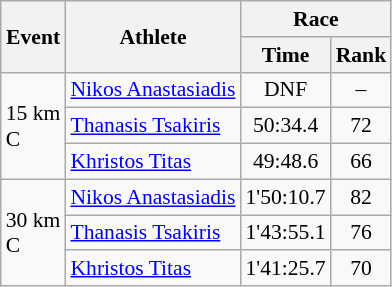<table class="wikitable" border="1" style="font-size:90%">
<tr>
<th rowspan=2>Event</th>
<th rowspan=2>Athlete</th>
<th colspan=2>Race</th>
</tr>
<tr>
<th>Time</th>
<th>Rank</th>
</tr>
<tr>
<td rowspan=3>15 km <br> C</td>
<td><a href='#'>Nikos Anastasiadis</a></td>
<td align=center>DNF</td>
<td align=center>–</td>
</tr>
<tr>
<td><a href='#'>Thanasis Tsakiris</a></td>
<td align=center>50:34.4</td>
<td align=center>72</td>
</tr>
<tr>
<td><a href='#'>Khristos Titas</a></td>
<td align=center>49:48.6</td>
<td align=center>66</td>
</tr>
<tr>
<td rowspan=3>30 km <br> C</td>
<td><a href='#'>Nikos Anastasiadis</a></td>
<td align=center>1'50:10.7</td>
<td align=center>82</td>
</tr>
<tr>
<td><a href='#'>Thanasis Tsakiris</a></td>
<td align=center>1'43:55.1</td>
<td align=center>76</td>
</tr>
<tr>
<td><a href='#'>Khristos Titas</a></td>
<td align=center>1'41:25.7</td>
<td align=center>70</td>
</tr>
</table>
